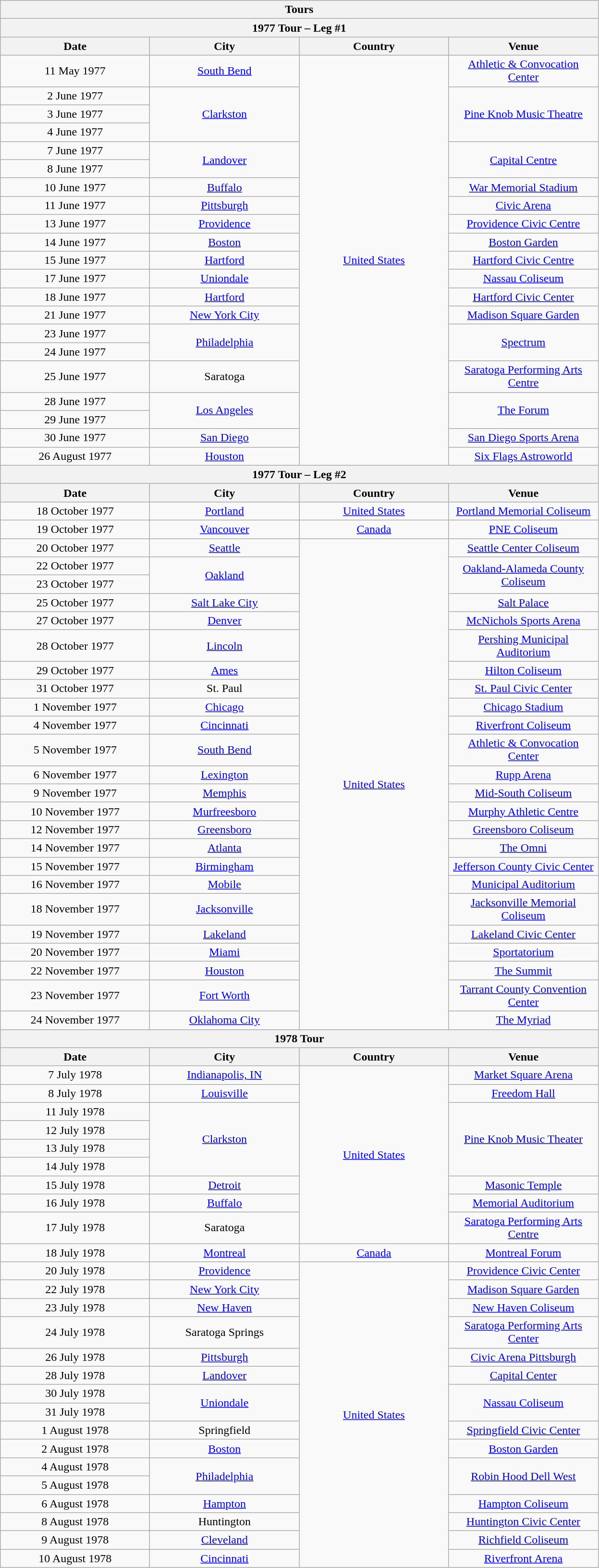<table class="wikitable" style="text-align:center;">
<tr>
<th colspan="4">Tours</th>
</tr>
<tr>
<th colspan="4">1977 Tour – Leg #1</th>
</tr>
<tr>
<th width="200">Date</th>
<th width="200">City</th>
<th width="200">Country</th>
<th width="200">Venue</th>
</tr>
<tr>
<td>11 May 1977</td>
<td><a href='#'>South Bend</a></td>
<td rowspan="21"><a href='#'>United States</a></td>
<td><a href='#'>Athletic & Convocation Center</a></td>
</tr>
<tr>
<td>2 June 1977</td>
<td rowspan="3"><a href='#'>Clarkston</a></td>
<td rowspan="3"><a href='#'>Pine Knob Music Theatre</a></td>
</tr>
<tr>
<td>3 June 1977</td>
</tr>
<tr>
<td>4 June 1977</td>
</tr>
<tr>
<td>7 June 1977</td>
<td rowspan="2"><a href='#'>Landover</a></td>
<td rowspan="2"><a href='#'>Capital Centre</a></td>
</tr>
<tr>
<td>8 June 1977</td>
</tr>
<tr>
<td>10 June 1977</td>
<td><a href='#'>Buffalo</a></td>
<td><a href='#'>War Memorial Stadium</a></td>
</tr>
<tr>
<td>11 June 1977</td>
<td><a href='#'>Pittsburgh</a></td>
<td><a href='#'>Civic Arena</a></td>
</tr>
<tr>
<td>13 June 1977</td>
<td><a href='#'>Providence</a></td>
<td><a href='#'>Providence Civic Centre</a></td>
</tr>
<tr>
<td>14 June 1977</td>
<td><a href='#'>Boston</a></td>
<td><a href='#'>Boston Garden</a></td>
</tr>
<tr>
<td>15 June 1977</td>
<td><a href='#'>Hartford</a></td>
<td><a href='#'>Hartford Civic Centre</a></td>
</tr>
<tr>
<td>17 June 1977</td>
<td><a href='#'>Uniondale</a></td>
<td><a href='#'>Nassau Coliseum</a></td>
</tr>
<tr>
<td>18 June 1977</td>
<td><a href='#'>Hartford</a></td>
<td><a href='#'>Hartford Civic Center</a></td>
</tr>
<tr>
<td>21 June 1977</td>
<td><a href='#'>New York City</a></td>
<td><a href='#'>Madison Square Garden</a></td>
</tr>
<tr>
<td>23 June 1977</td>
<td rowspan="2"><a href='#'>Philadelphia</a></td>
<td rowspan="2"><a href='#'>Spectrum</a></td>
</tr>
<tr>
<td>24 June 1977</td>
</tr>
<tr>
<td>25 June 1977</td>
<td>Saratoga</td>
<td><a href='#'>Saratoga Performing Arts Centre</a></td>
</tr>
<tr>
<td>28 June 1977</td>
<td rowspan="2"><a href='#'>Los Angeles</a></td>
<td rowspan="2"><a href='#'>The Forum</a></td>
</tr>
<tr>
<td>29 June 1977</td>
</tr>
<tr>
<td>30 June 1977</td>
<td><a href='#'>San Diego</a></td>
<td><a href='#'>San Diego Sports Arena</a></td>
</tr>
<tr>
<td>26 August 1977</td>
<td><a href='#'>Houston</a></td>
<td><a href='#'>Six Flags Astroworld</a></td>
</tr>
<tr>
<th colspan="4">1977 Tour – Leg #2</th>
</tr>
<tr>
<th>Date</th>
<th>City</th>
<th>Country</th>
<th>Venue</th>
</tr>
<tr>
<td>18 October 1977</td>
<td><a href='#'>Portland</a></td>
<td><a href='#'>United States</a></td>
<td><a href='#'>Portland Memorial Coliseum</a></td>
</tr>
<tr>
<td>19 October 1977</td>
<td><a href='#'>Vancouver</a></td>
<td><a href='#'>Canada</a></td>
<td><a href='#'>PNE Coliseum</a></td>
</tr>
<tr>
<td>20 October 1977</td>
<td><a href='#'>Seattle</a></td>
<td rowspan="24"><a href='#'>United States</a></td>
<td><a href='#'>Seattle Center Coliseum</a></td>
</tr>
<tr>
<td>22 October 1977</td>
<td rowspan="2"><a href='#'>Oakland</a></td>
<td rowspan="2"><a href='#'>Oakland-Alameda County Coliseum</a></td>
</tr>
<tr>
<td>23 October 1977</td>
</tr>
<tr>
<td>25 October 1977</td>
<td><a href='#'>Salt Lake City</a></td>
<td><a href='#'>Salt Palace</a></td>
</tr>
<tr>
<td>27 October 1977</td>
<td><a href='#'>Denver</a></td>
<td><a href='#'>McNichols Sports Arena</a></td>
</tr>
<tr>
<td>28 October 1977</td>
<td><a href='#'>Lincoln</a></td>
<td><a href='#'>Pershing Municipal Auditorium</a></td>
</tr>
<tr>
<td>29 October 1977</td>
<td><a href='#'>Ames</a></td>
<td><a href='#'>Hilton Coliseum</a></td>
</tr>
<tr>
<td>31 October 1977</td>
<td>St. Paul</td>
<td><a href='#'>St. Paul Civic Center</a></td>
</tr>
<tr>
<td>1 November 1977</td>
<td><a href='#'>Chicago</a></td>
<td><a href='#'>Chicago Stadium</a></td>
</tr>
<tr>
<td>4 November 1977</td>
<td><a href='#'>Cincinnati</a></td>
<td><a href='#'>Riverfront Coliseum</a></td>
</tr>
<tr>
<td>5 November 1977</td>
<td><a href='#'>South Bend</a></td>
<td><a href='#'>Athletic & Convocation Center</a></td>
</tr>
<tr>
<td>6 November 1977</td>
<td><a href='#'>Lexington</a></td>
<td><a href='#'>Rupp Arena</a></td>
</tr>
<tr>
<td>9 November 1977</td>
<td><a href='#'>Memphis</a></td>
<td><a href='#'>Mid-South Coliseum</a></td>
</tr>
<tr>
<td>10 November 1977</td>
<td><a href='#'>Murfreesboro</a></td>
<td><a href='#'>Murphy Athletic Centre</a></td>
</tr>
<tr>
<td>12 November 1977</td>
<td><a href='#'>Greensboro</a></td>
<td><a href='#'>Greensboro Coliseum</a></td>
</tr>
<tr>
<td>14 November 1977</td>
<td><a href='#'>Atlanta</a></td>
<td><a href='#'>The Omni</a></td>
</tr>
<tr>
<td>15 November 1977</td>
<td><a href='#'>Birmingham</a></td>
<td><a href='#'>Jefferson County Civic Center</a></td>
</tr>
<tr>
<td>16 November 1977</td>
<td><a href='#'>Mobile</a></td>
<td><a href='#'>Municipal Auditorium</a></td>
</tr>
<tr>
<td>18 November 1977</td>
<td><a href='#'>Jacksonville</a></td>
<td><a href='#'>Jacksonville Memorial Coliseum</a></td>
</tr>
<tr>
<td>19 November 1977</td>
<td><a href='#'>Lakeland</a></td>
<td><a href='#'>Lakeland Civic Center</a></td>
</tr>
<tr>
<td>20 November 1977</td>
<td><a href='#'>Miami</a></td>
<td><a href='#'>Sportatorium</a></td>
</tr>
<tr>
<td>22 November 1977</td>
<td><a href='#'>Houston</a></td>
<td><a href='#'>The Summit</a></td>
</tr>
<tr>
<td>23 November 1977</td>
<td><a href='#'>Fort Worth</a></td>
<td><a href='#'>Tarrant County Convention Center</a></td>
</tr>
<tr>
<td>24 November 1977</td>
<td><a href='#'>Oklahoma City</a></td>
<td><a href='#'>The Myriad</a></td>
</tr>
<tr>
<th colspan="4">1978 Tour</th>
</tr>
<tr>
<th>Date</th>
<th>City</th>
<th>Country</th>
<th>Venue</th>
</tr>
<tr>
<td>7 July 1978</td>
<td><a href='#'>Indianapolis, IN</a></td>
<td rowspan="9"><a href='#'>United States</a></td>
<td><a href='#'>Market Square Arena</a></td>
</tr>
<tr>
<td>8 July 1978</td>
<td><a href='#'>Louisville</a></td>
<td><a href='#'>Freedom Hall</a></td>
</tr>
<tr>
<td>11 July 1978</td>
<td rowspan="4"><a href='#'>Clarkston</a></td>
<td rowspan="4"><a href='#'>Pine Knob Music Theater</a></td>
</tr>
<tr>
<td>12 July 1978</td>
</tr>
<tr>
<td>13 July 1978</td>
</tr>
<tr>
<td>14 July 1978</td>
</tr>
<tr>
<td>15 July 1978</td>
<td><a href='#'>Detroit</a></td>
<td><a href='#'>Masonic Temple</a></td>
</tr>
<tr>
<td>16 July 1978</td>
<td><a href='#'>Buffalo</a></td>
<td><a href='#'>Memorial Auditorium</a></td>
</tr>
<tr>
<td>17 July 1978</td>
<td>Saratoga</td>
<td><a href='#'>Saratoga Performing Arts Centre</a></td>
</tr>
<tr>
<td>18 July 1978</td>
<td><a href='#'>Montreal</a></td>
<td><a href='#'>Canada</a></td>
<td><a href='#'>Montreal Forum</a></td>
</tr>
<tr>
<td>20 July 1978</td>
<td><a href='#'>Providence</a></td>
<td rowspan="16"><a href='#'>United States</a></td>
<td><a href='#'>Providence Civic Center</a></td>
</tr>
<tr>
<td>22 July 1978</td>
<td><a href='#'>New York City</a></td>
<td><a href='#'>Madison Square Garden</a></td>
</tr>
<tr>
<td>23 July 1978</td>
<td><a href='#'>New Haven</a></td>
<td><a href='#'>New Haven Coliseum</a></td>
</tr>
<tr>
<td>24 July 1978</td>
<td>Saratoga Springs</td>
<td><a href='#'>Saratoga Performing Arts Center</a></td>
</tr>
<tr>
<td>26 July 1978</td>
<td><a href='#'>Pittsburgh</a></td>
<td><a href='#'>Civic Arena Pittsburgh</a></td>
</tr>
<tr>
<td>28 July 1978</td>
<td><a href='#'>Landover</a></td>
<td><a href='#'>Capital Center</a></td>
</tr>
<tr>
<td>30 July 1978</td>
<td rowspan="2"><a href='#'>Uniondale</a></td>
<td rowspan="2"><a href='#'>Nassau Coliseum</a></td>
</tr>
<tr>
<td>31 July 1978</td>
</tr>
<tr>
<td>1 August 1978</td>
<td>Springfield</td>
<td><a href='#'>Springfield Civic Center</a></td>
</tr>
<tr>
<td>2 August 1978</td>
<td><a href='#'>Boston</a></td>
<td><a href='#'>Boston Garden</a></td>
</tr>
<tr>
<td>4 August 1978</td>
<td rowspan="2"><a href='#'>Philadelphia</a></td>
<td rowspan="2"><a href='#'>Robin Hood Dell West</a></td>
</tr>
<tr>
<td>5 August 1978</td>
</tr>
<tr>
<td>6 August 1978</td>
<td><a href='#'>Hampton</a></td>
<td><a href='#'>Hampton Coliseum</a></td>
</tr>
<tr>
<td>8 August 1978</td>
<td>Huntington</td>
<td><a href='#'>Huntington Civic Center</a></td>
</tr>
<tr>
<td>9 August 1978</td>
<td><a href='#'>Cleveland</a></td>
<td><a href='#'>Richfield Coliseum</a></td>
</tr>
<tr>
<td>10 August 1978</td>
<td><a href='#'>Cincinnati</a></td>
<td><a href='#'>Riverfront Arena</a></td>
</tr>
</table>
